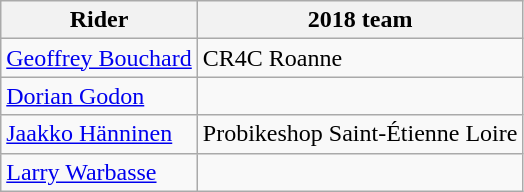<table class="wikitable">
<tr>
<th>Rider</th>
<th>2018 team</th>
</tr>
<tr>
<td><a href='#'>Geoffrey Bouchard</a></td>
<td>CR4C Roanne</td>
</tr>
<tr>
<td><a href='#'>Dorian Godon</a></td>
<td></td>
</tr>
<tr>
<td><a href='#'>Jaakko Hänninen</a></td>
<td>Probikeshop Saint-Étienne Loire</td>
</tr>
<tr>
<td><a href='#'>Larry Warbasse</a></td>
<td></td>
</tr>
</table>
